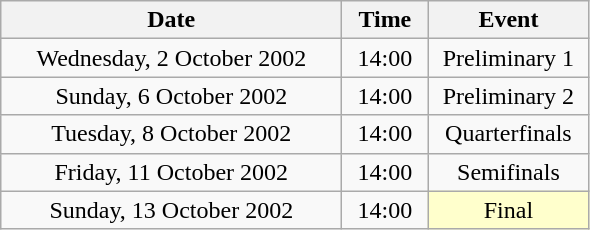<table class = "wikitable" style="text-align:center;">
<tr>
<th width=220>Date</th>
<th width=50>Time</th>
<th width=100>Event</th>
</tr>
<tr>
<td>Wednesday, 2 October 2002</td>
<td>14:00</td>
<td>Preliminary 1</td>
</tr>
<tr>
<td>Sunday, 6 October 2002</td>
<td>14:00</td>
<td>Preliminary 2</td>
</tr>
<tr>
<td>Tuesday, 8 October 2002</td>
<td>14:00</td>
<td>Quarterfinals</td>
</tr>
<tr>
<td>Friday, 11 October 2002</td>
<td>14:00</td>
<td>Semifinals</td>
</tr>
<tr>
<td>Sunday, 13 October 2002</td>
<td>14:00</td>
<td bgcolor=ffffcc>Final</td>
</tr>
</table>
